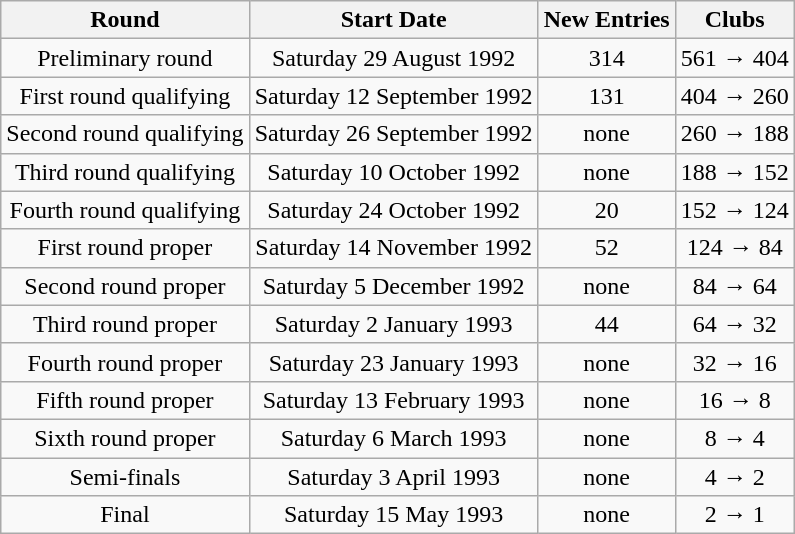<table class="wikitable" style="text-align: center">
<tr>
<th>Round</th>
<th>Start Date</th>
<th>New Entries</th>
<th>Clubs</th>
</tr>
<tr>
<td>Preliminary round</td>
<td>Saturday 29 August 1992</td>
<td>314</td>
<td>561 → 404</td>
</tr>
<tr>
<td>First round qualifying</td>
<td>Saturday 12 September 1992</td>
<td>131</td>
<td>404 → 260</td>
</tr>
<tr>
<td>Second round qualifying</td>
<td>Saturday 26 September 1992</td>
<td>none</td>
<td>260 → 188</td>
</tr>
<tr>
<td>Third round qualifying</td>
<td>Saturday 10 October 1992</td>
<td>none</td>
<td>188 → 152</td>
</tr>
<tr>
<td>Fourth round qualifying</td>
<td>Saturday 24 October 1992</td>
<td>20</td>
<td>152 → 124</td>
</tr>
<tr>
<td>First round proper</td>
<td>Saturday 14 November 1992</td>
<td>52</td>
<td>124 → 84</td>
</tr>
<tr>
<td>Second round proper</td>
<td>Saturday 5 December 1992</td>
<td>none</td>
<td>84 → 64</td>
</tr>
<tr>
<td>Third round proper</td>
<td>Saturday 2 January 1993</td>
<td>44</td>
<td>64 → 32</td>
</tr>
<tr>
<td>Fourth round proper</td>
<td>Saturday 23 January 1993</td>
<td>none</td>
<td>32 → 16</td>
</tr>
<tr>
<td>Fifth round proper</td>
<td>Saturday 13 February 1993</td>
<td>none</td>
<td>16 → 8</td>
</tr>
<tr>
<td>Sixth round proper</td>
<td>Saturday 6 March 1993</td>
<td>none</td>
<td>8 → 4</td>
</tr>
<tr>
<td>Semi-finals</td>
<td>Saturday 3 April 1993</td>
<td>none</td>
<td>4 → 2</td>
</tr>
<tr>
<td>Final</td>
<td>Saturday 15 May 1993</td>
<td>none</td>
<td>2 → 1</td>
</tr>
</table>
